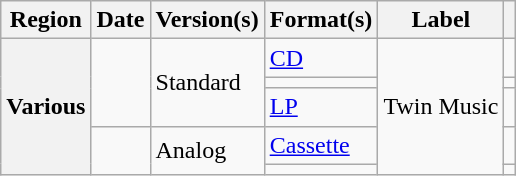<table class="wikitable plainrowheaders">
<tr>
<th scope="col">Region</th>
<th scope="col">Date</th>
<th scope="col">Version(s)</th>
<th scope="col">Format(s)</th>
<th scope="col">Label</th>
<th scope="col"></th>
</tr>
<tr>
<th scope="row" rowspan="5">Various</th>
<td rowspan="3"></td>
<td rowspan="3">Standard</td>
<td><a href='#'>CD</a></td>
<td rowspan="5">Twin Music</td>
<td></td>
</tr>
<tr>
<td></td>
<td></td>
</tr>
<tr>
<td><a href='#'>LP</a></td>
<td></td>
</tr>
<tr>
<td rowspan="2"></td>
<td rowspan="2">Analog</td>
<td><a href='#'>Cassette</a></td>
<td></td>
</tr>
<tr>
<td></td>
<td></td>
</tr>
</table>
